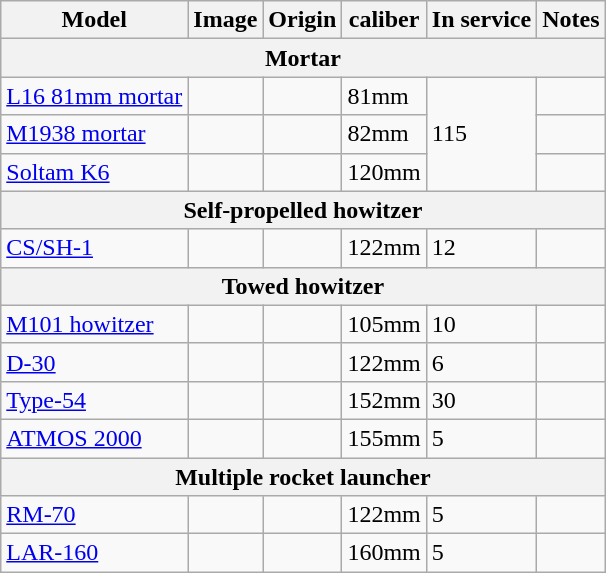<table class="wikitable">
<tr>
<th>Model</th>
<th>Image</th>
<th>Origin</th>
<th>caliber</th>
<th>In service</th>
<th>Notes</th>
</tr>
<tr>
<th colspan="6">Mortar</th>
</tr>
<tr>
<td><a href='#'>L16 81mm mortar</a></td>
<td></td>
<td></td>
<td>81mm</td>
<td rowspan="3">115</td>
<td></td>
</tr>
<tr>
<td><a href='#'>M1938 mortar</a></td>
<td></td>
<td></td>
<td>82mm</td>
<td></td>
</tr>
<tr>
<td><a href='#'>Soltam K6</a></td>
<td></td>
<td></td>
<td>120mm</td>
<td></td>
</tr>
<tr>
<th colspan="6">Self-propelled howitzer</th>
</tr>
<tr>
<td><a href='#'>CS/SH-1</a></td>
<td></td>
<td></td>
<td>122mm</td>
<td>12</td>
<td></td>
</tr>
<tr>
<th colspan="6">Towed howitzer</th>
</tr>
<tr>
<td><a href='#'>M101 howitzer</a></td>
<td></td>
<td></td>
<td>105mm</td>
<td>10</td>
<td></td>
</tr>
<tr>
<td><a href='#'>D-30</a></td>
<td></td>
<td></td>
<td>122mm</td>
<td>6</td>
<td></td>
</tr>
<tr>
<td><a href='#'>Type-54</a></td>
<td></td>
<td></td>
<td>152mm</td>
<td>30</td>
<td></td>
</tr>
<tr>
<td><a href='#'>ATMOS 2000</a></td>
<td></td>
<td></td>
<td>155mm</td>
<td>5</td>
<td></td>
</tr>
<tr>
<th colspan="6">Multiple rocket launcher</th>
</tr>
<tr>
<td><a href='#'>RM-70</a></td>
<td></td>
<td></td>
<td>122mm</td>
<td>5</td>
<td></td>
</tr>
<tr>
<td><a href='#'>LAR-160</a></td>
<td></td>
<td></td>
<td>160mm</td>
<td>5</td>
<td></td>
</tr>
</table>
